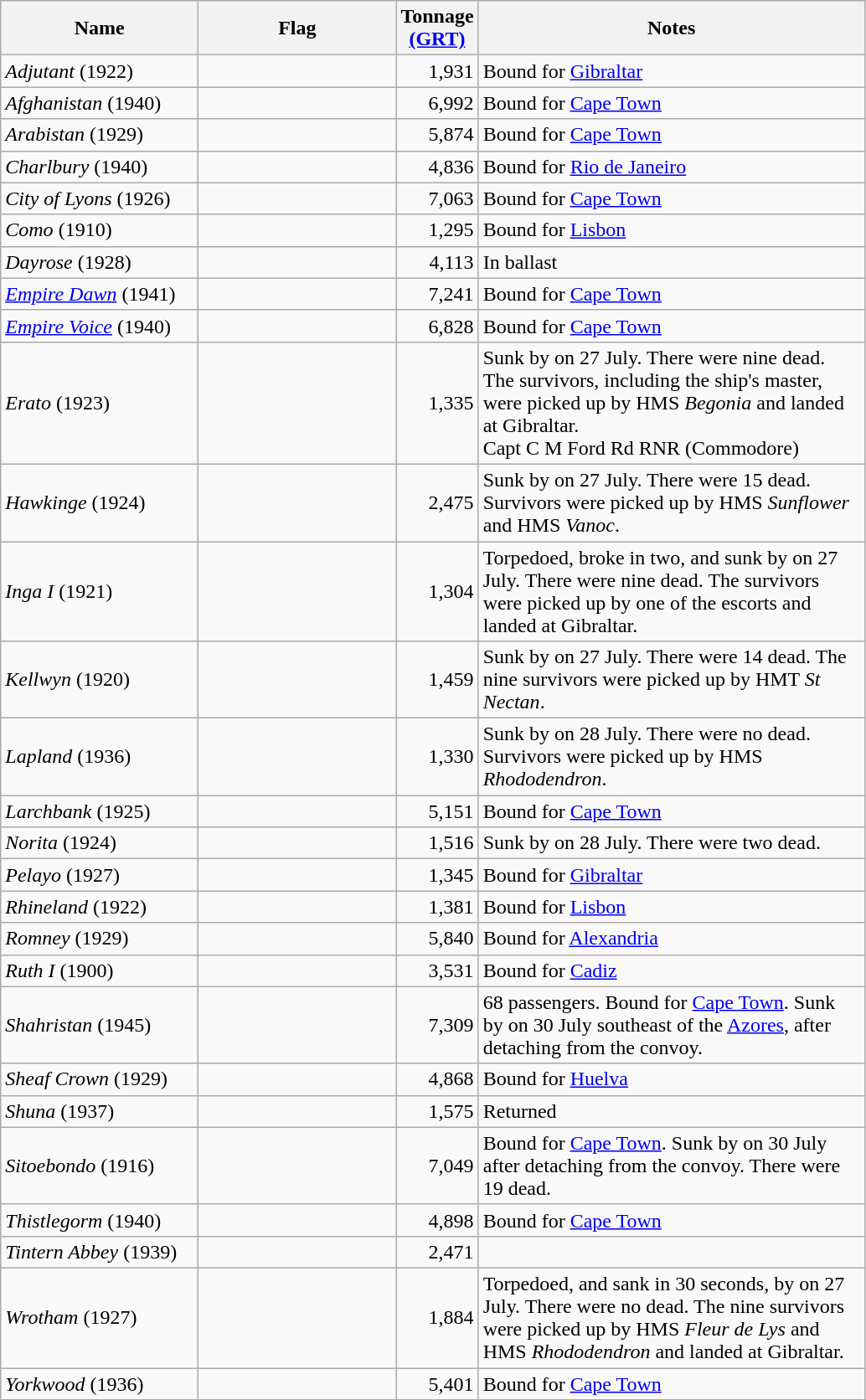<table class="wikitable sortable">
<tr>
<th scope="col" width="150px">Name</th>
<th scope="col" width="150px">Flag</th>
<th scope="col" width="30px">Tonnage <a href='#'>(GRT)</a></th>
<th scope="col" width="300px">Notes</th>
</tr>
<tr>
<td align="left"><em>Adjutant</em> (1922)</td>
<td align="left"></td>
<td align="right">1,931</td>
<td align="left">Bound for <a href='#'>Gibraltar</a></td>
</tr>
<tr>
<td align="left"><em>Afghanistan</em> (1940)</td>
<td align="left"></td>
<td align="right">6,992</td>
<td align="left">Bound for <a href='#'>Cape Town</a></td>
</tr>
<tr>
<td align="left"><em>Arabistan</em> (1929)</td>
<td align="left"></td>
<td align="right">5,874</td>
<td align="left">Bound for <a href='#'>Cape Town</a></td>
</tr>
<tr>
<td align="left"><em>Charlbury</em> (1940)</td>
<td align="left"></td>
<td align="right">4,836</td>
<td align="left">Bound for <a href='#'>Rio de Janeiro</a></td>
</tr>
<tr>
<td align="left"><em>City of Lyons</em> (1926)</td>
<td align="left"></td>
<td align="right">7,063</td>
<td align="left">Bound for <a href='#'>Cape Town</a></td>
</tr>
<tr>
<td align="left"><em>Como</em> (1910)</td>
<td align="left"></td>
<td align="right">1,295</td>
<td align="left">Bound for <a href='#'>Lisbon</a></td>
</tr>
<tr>
<td align="left"><em>Dayrose</em> (1928)</td>
<td align="left"></td>
<td align="right">4,113</td>
<td align="left">In ballast</td>
</tr>
<tr>
<td align="left"><em><a href='#'>Empire Dawn</a></em> (1941)</td>
<td align="left"></td>
<td align="right">7,241</td>
<td align="left">Bound for <a href='#'>Cape Town</a></td>
</tr>
<tr>
<td align="left"><em><a href='#'>Empire Voice</a></em> (1940)</td>
<td align="left"></td>
<td align="right">6,828</td>
<td align="left">Bound for <a href='#'>Cape Town</a></td>
</tr>
<tr>
<td align="left"><em>Erato</em> (1923)</td>
<td align="left"></td>
<td align="right">1,335</td>
<td align="left">Sunk by  on 27 July. There were nine dead. The survivors, including the ship's master, were picked up by HMS <em>Begonia</em> and landed at Gibraltar.<br> Capt C M Ford Rd RNR (Commodore)</td>
</tr>
<tr>
<td align="left"><em>Hawkinge</em> (1924)</td>
<td align="left"></td>
<td align="right">2,475</td>
<td align="left">Sunk by  on 27 July. There were 15 dead. Survivors were picked up by HMS <em>Sunflower</em> and HMS <em>Vanoc</em>.</td>
</tr>
<tr>
<td align="left"><em>Inga I</em> (1921)</td>
<td align="left"></td>
<td align="right">1,304</td>
<td align="left">Torpedoed, broke in two, and sunk by  on 27 July. There were nine dead. The survivors were picked up by one of the escorts and landed at Gibraltar.</td>
</tr>
<tr>
<td align="left"><em>Kellwyn</em> (1920)</td>
<td align="left"></td>
<td align="right">1,459</td>
<td align="left">Sunk by  on 27 July. There were 14 dead. The nine survivors were picked up by HMT <em>St Nectan</em>.</td>
</tr>
<tr>
<td align="left"><em>Lapland</em> (1936)</td>
<td align="left"></td>
<td align="right">1,330</td>
<td align="left">Sunk by  on 28 July. There were no dead. Survivors were picked up by HMS <em>Rhododendron</em>.</td>
</tr>
<tr>
<td align="left"><em>Larchbank</em> (1925)</td>
<td align="left"></td>
<td align="right">5,151</td>
<td align="left">Bound for <a href='#'>Cape Town</a></td>
</tr>
<tr>
<td align="left"><em>Norita</em> (1924)</td>
<td align="left"></td>
<td align="right">1,516</td>
<td align="left">Sunk by  on 28 July. There were two dead.</td>
</tr>
<tr>
<td align="left"><em>Pelayo</em> (1927)</td>
<td align="left"></td>
<td align="right">1,345</td>
<td align="left">Bound for <a href='#'>Gibraltar</a></td>
</tr>
<tr>
<td align="left"><em>Rhineland</em> (1922)</td>
<td align="left"></td>
<td align="right">1,381</td>
<td align="left">Bound for <a href='#'>Lisbon</a></td>
</tr>
<tr>
<td align="left"><em>Romney</em> (1929)</td>
<td align="left"></td>
<td align="right">5,840</td>
<td align="left">Bound for <a href='#'>Alexandria</a></td>
</tr>
<tr>
<td align="left"><em>Ruth I</em> (1900)</td>
<td align="left"></td>
<td align="right">3,531</td>
<td align="left">Bound for <a href='#'>Cadiz</a></td>
</tr>
<tr>
<td align="left"><em>Shahristan</em> (1945)</td>
<td align="left"></td>
<td align="right">7,309</td>
<td align="left">68 passengers. Bound for <a href='#'>Cape Town</a>. Sunk by  on 30 July southeast of the <a href='#'>Azores</a>, after detaching from the convoy.</td>
</tr>
<tr>
<td align="left"><em>Sheaf Crown</em> (1929)</td>
<td align="left"></td>
<td align="right">4,868</td>
<td align="left">Bound for <a href='#'>Huelva</a></td>
</tr>
<tr>
<td align="left"><em>Shuna</em> (1937)</td>
<td align="left"></td>
<td align="right">1,575</td>
<td align="left">Returned</td>
</tr>
<tr>
<td align="left"><em>Sitoebondo</em> (1916)</td>
<td align="left"></td>
<td align="right">7,049</td>
<td align="left">Bound for <a href='#'>Cape Town</a>. Sunk by  on 30 July after detaching from the convoy. There were 19 dead.</td>
</tr>
<tr>
<td align="left"><em>Thistlegorm</em> (1940)</td>
<td align="left"></td>
<td align="right">4,898</td>
<td align="left">Bound for <a href='#'>Cape Town</a></td>
</tr>
<tr>
<td align="left"><em>Tintern Abbey</em> (1939)</td>
<td align="left"></td>
<td align="right">2,471</td>
<td align="left"></td>
</tr>
<tr>
<td align="left"><em>Wrotham</em> (1927)</td>
<td align="left"></td>
<td align="right">1,884</td>
<td align="left">Torpedoed, and sank in 30 seconds, by  on 27 July. There were no dead. The nine survivors were picked up by HMS <em>Fleur de Lys</em> and HMS <em>Rhododendron</em> and landed at Gibraltar.</td>
</tr>
<tr>
<td align="left"><em>Yorkwood</em> (1936)</td>
<td align="left"></td>
<td align="right">5,401</td>
<td align="left">Bound for <a href='#'>Cape Town</a></td>
</tr>
<tr>
</tr>
</table>
